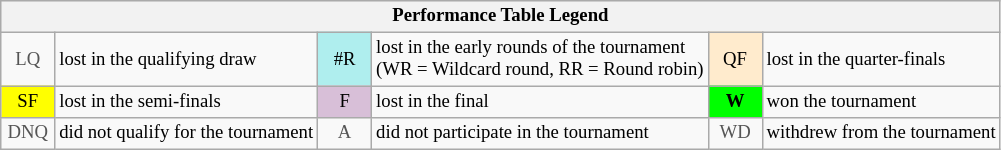<table class="wikitable" style="font-size:78%;">
<tr bgcolor="#efefef">
<th colspan="6">Performance Table Legend</th>
</tr>
<tr>
<td align="center" style="color:#555555;" width="30">LQ</td>
<td>lost in the qualifying draw</td>
<td align="center" style="background:#afeeee;">#R</td>
<td>lost in the early rounds of the tournament<br>(WR = Wildcard round, RR = Round robin)</td>
<td align="center" style="background:#ffebcd;">QF</td>
<td>lost in the quarter-finals</td>
</tr>
<tr>
<td align="center" style="background:yellow;">SF</td>
<td>lost in the semi-finals</td>
<td align="center" style="background:#D8BFD8;">F</td>
<td>lost in the final</td>
<td align="center" style="background:#00ff00;"><strong>W</strong></td>
<td>won the tournament</td>
</tr>
<tr>
<td align="center" style="color:#555555;" width="30">DNQ</td>
<td>did not qualify for the tournament</td>
<td align="center" style="color:#555555;" width="30">A</td>
<td>did not participate in the tournament</td>
<td align="center" style="color:#555555;" width="30">WD</td>
<td>withdrew from the tournament</td>
</tr>
</table>
